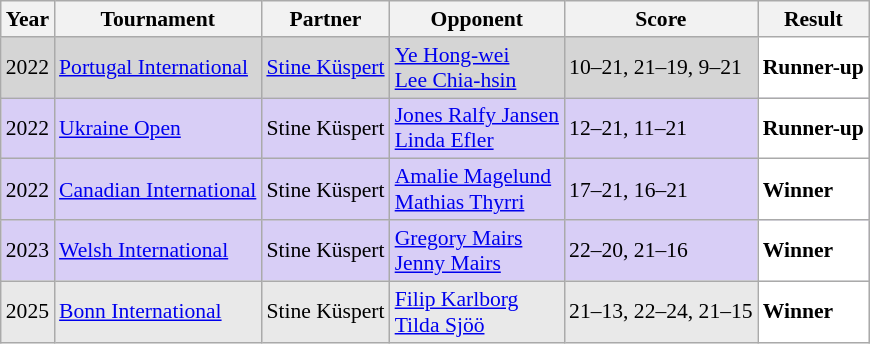<table class="sortable wikitable" style="font-size: 90%;">
<tr>
<th>Year</th>
<th>Tournament</th>
<th>Partner</th>
<th>Opponent</th>
<th>Score</th>
<th>Result</th>
</tr>
<tr style="background:#D5D5D5">
<td align="center">2022</td>
<td align="left"><a href='#'>Portugal International</a></td>
<td align="left"> <a href='#'>Stine Küspert</a></td>
<td align="left"> <a href='#'>Ye Hong-wei</a><br> <a href='#'>Lee Chia-hsin</a></td>
<td align="left">10–21, 21–19, 9–21</td>
<td style="text-align:left; background:white"> <strong>Runner-up</strong></td>
</tr>
<tr style="background:#D8CEF6">
<td align="center">2022</td>
<td align="left"><a href='#'>Ukraine Open</a></td>
<td align="left"> Stine Küspert</td>
<td align="left"> <a href='#'>Jones Ralfy Jansen</a><br> <a href='#'>Linda Efler</a></td>
<td align="left">12–21, 11–21</td>
<td style="text-align:left; background:white"> <strong>Runner-up</strong></td>
</tr>
<tr style="background:#D8CEF6">
<td align="center">2022</td>
<td align="left"><a href='#'>Canadian International</a></td>
<td align="left"> Stine Küspert</td>
<td align="left"> <a href='#'>Amalie Magelund</a><br> <a href='#'>Mathias Thyrri</a></td>
<td align="left">17–21, 16–21</td>
<td style="text-align:left; background:white"> <strong>Winner</strong></td>
</tr>
<tr style="background:#D8CEF6">
<td align="center">2023</td>
<td align="left"><a href='#'>Welsh International</a></td>
<td align="left"> Stine Küspert</td>
<td align="left"> <a href='#'>Gregory Mairs</a><br> <a href='#'>Jenny Mairs</a></td>
<td align="left">22–20, 21–16</td>
<td style="text-align:left; background:white"> <strong>Winner</strong></td>
</tr>
<tr style="background:#E9E9E9">
<td align="center">2025</td>
<td align="left"><a href='#'>Bonn International</a></td>
<td align="left"> Stine Küspert</td>
<td align="left"> <a href='#'>Filip Karlborg</a><br> <a href='#'>Tilda Sjöö</a></td>
<td align="left">21–13, 22–24, 21–15</td>
<td style="text-align:left; background:white"> <strong>Winner</strong></td>
</tr>
</table>
